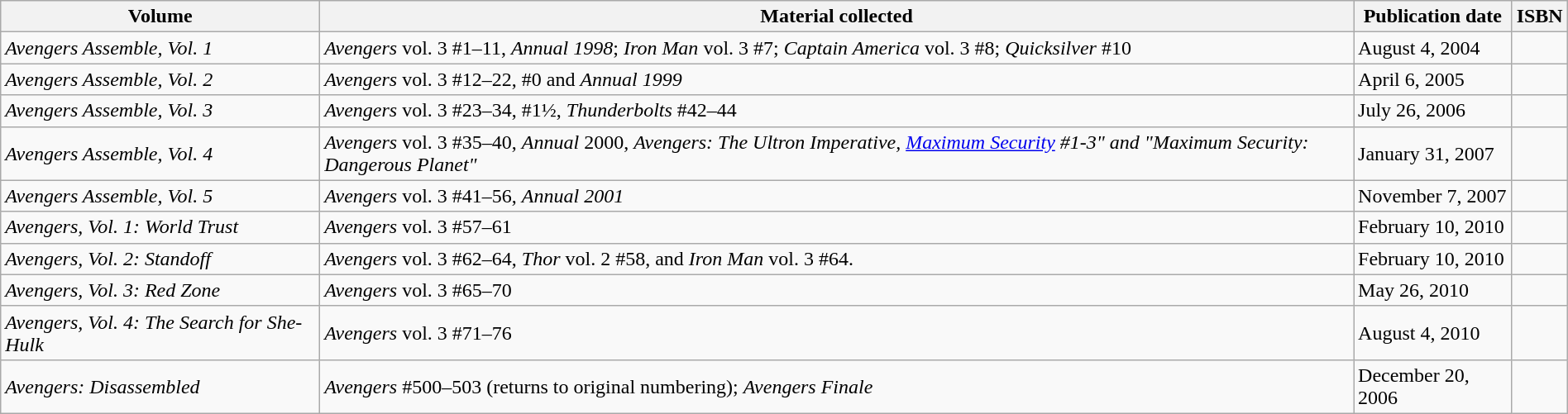<table class="wikitable" style="width:100%;">
<tr>
<th>Volume</th>
<th>Material collected</th>
<th>Publication date</th>
<th>ISBN</th>
</tr>
<tr>
<td><em>Avengers Assemble, Vol. 1</em></td>
<td><em>Avengers</em> vol. 3 #1–11, <em>Annual 1998</em>; <em>Iron Man</em> vol. 3 #7; <em>Captain America</em> vol. 3 #8; <em>Quicksilver</em> #10</td>
<td>August 4, 2004</td>
<td style="white-space:nowrap"></td>
</tr>
<tr>
<td><em>Avengers Assemble, Vol. 2</em></td>
<td><em>Avengers</em> vol. 3 #12–22, #0 and <em>Annual 1999</em></td>
<td>April 6, 2005</td>
<td></td>
</tr>
<tr>
<td><em>Avengers Assemble, Vol. 3</em></td>
<td><em>Avengers</em> vol. 3 #23–34, #1½, <em>Thunderbolts</em> #42–44</td>
<td>July 26, 2006</td>
<td></td>
</tr>
<tr>
<td><em>Avengers Assemble, Vol. 4</em></td>
<td><em>Avengers</em> vol. 3 #35–40, <em>Annual</em> 2000, <em>Avengers: The Ultron Imperative, <a href='#'>Maximum Security</a> #1-3" and "Maximum Security: Dangerous Planet"</em></td>
<td>January 31, 2007</td>
<td></td>
</tr>
<tr>
<td><em>Avengers Assemble, Vol. 5</em></td>
<td><em>Avengers</em> vol. 3 #41–56, <em>Annual 2001</em></td>
<td>November 7, 2007</td>
<td></td>
</tr>
<tr>
<td><em>Avengers, Vol. 1: World Trust</em></td>
<td><em>Avengers</em> vol. 3 #57–61</td>
<td>February 10, 2010</td>
<td></td>
</tr>
<tr>
<td><em>Avengers, Vol. 2: Standoff</em></td>
<td><em>Avengers</em> vol. 3 #62–64, <em>Thor</em> vol. 2 #58, and <em>Iron Man</em> vol. 3 #64.</td>
<td>February 10, 2010</td>
<td></td>
</tr>
<tr>
<td><em>Avengers, Vol. 3: Red Zone</em></td>
<td><em>Avengers</em> vol. 3 #65–70</td>
<td>May 26, 2010</td>
<td></td>
</tr>
<tr>
<td><em>Avengers, Vol. 4: The Search for She-Hulk</em></td>
<td><em>Avengers</em> vol. 3 #71–76</td>
<td>August 4, 2010</td>
<td></td>
</tr>
<tr>
<td><em>Avengers: Disassembled</em></td>
<td><em>Avengers</em> #500–503 (returns to original numbering); <em>Avengers Finale</em></td>
<td>December 20, 2006</td>
<td></td>
</tr>
</table>
